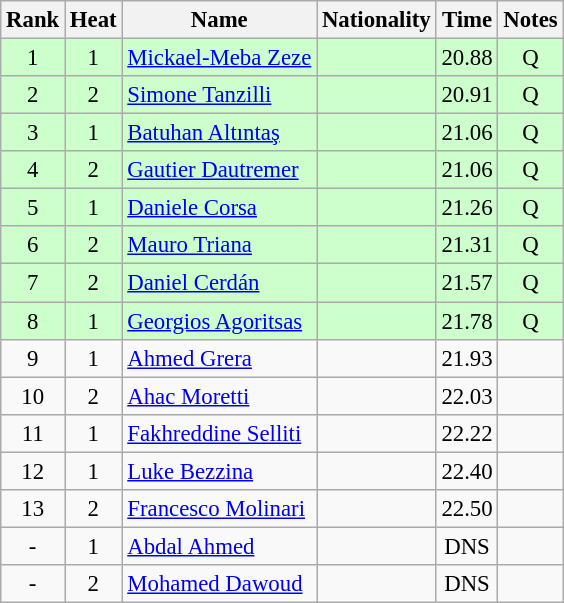<table class="wikitable sortable" style="text-align:center;font-size:95%">
<tr>
<th>Rank</th>
<th>Heat</th>
<th>Name</th>
<th>Nationality</th>
<th>Time</th>
<th>Notes</th>
</tr>
<tr bgcolor=ccffcc>
<td>1</td>
<td>1</td>
<td align=left><a href='#'>Mickael-Meba Zeze</a></td>
<td align=left></td>
<td>20.88</td>
<td>Q</td>
</tr>
<tr bgcolor=ccffcc>
<td>2</td>
<td>2</td>
<td align=left><a href='#'>Simone Tanzilli</a></td>
<td align=left></td>
<td>20.91</td>
<td>Q</td>
</tr>
<tr bgcolor=ccffcc>
<td>3</td>
<td>1</td>
<td align=left><a href='#'>Batuhan Altıntaş</a></td>
<td align=left></td>
<td>21.06</td>
<td>Q</td>
</tr>
<tr bgcolor=ccffcc>
<td>4</td>
<td>2</td>
<td align=left><a href='#'>Gautier Dautremer</a></td>
<td align=left></td>
<td>21.06</td>
<td>Q</td>
</tr>
<tr bgcolor=ccffcc>
<td>5</td>
<td>1</td>
<td align=left><a href='#'>Daniele Corsa</a></td>
<td align=left></td>
<td>21.26</td>
<td>Q</td>
</tr>
<tr bgcolor=ccffcc>
<td>6</td>
<td>2</td>
<td align=left><a href='#'>Mauro Triana</a></td>
<td align=left></td>
<td>21.31</td>
<td>Q</td>
</tr>
<tr bgcolor=ccffcc>
<td>7</td>
<td>2</td>
<td align=left><a href='#'>Daniel Cerdán</a></td>
<td align=left></td>
<td>21.57</td>
<td>Q</td>
</tr>
<tr bgcolor=ccffcc>
<td>8</td>
<td>1</td>
<td align=left><a href='#'>Georgios Agoritsas</a></td>
<td align=left></td>
<td>21.78</td>
<td>Q</td>
</tr>
<tr>
<td>9</td>
<td>1</td>
<td align=left><a href='#'>Ahmed Grera</a></td>
<td align=left></td>
<td>21.93</td>
<td></td>
</tr>
<tr>
<td>10</td>
<td>2</td>
<td align=left><a href='#'>Ahac Moretti</a></td>
<td align=left></td>
<td>22.03</td>
<td></td>
</tr>
<tr>
<td>11</td>
<td>1</td>
<td align=left><a href='#'>Fakhreddine Selliti</a></td>
<td align=left></td>
<td>22.22</td>
<td></td>
</tr>
<tr>
<td>12</td>
<td>1</td>
<td align=left><a href='#'>Luke Bezzina</a></td>
<td align=left></td>
<td>22.40</td>
<td></td>
</tr>
<tr>
<td>13</td>
<td>2</td>
<td align=left><a href='#'>Francesco Molinari</a></td>
<td align=left></td>
<td>22.50</td>
<td></td>
</tr>
<tr>
<td>-</td>
<td>1</td>
<td align=left><a href='#'>Abdal Ahmed</a></td>
<td align=left></td>
<td>DNS</td>
<td></td>
</tr>
<tr>
<td>-</td>
<td>2</td>
<td align=left><a href='#'>Mohamed Dawoud</a></td>
<td align=left></td>
<td>DNS</td>
<td></td>
</tr>
</table>
